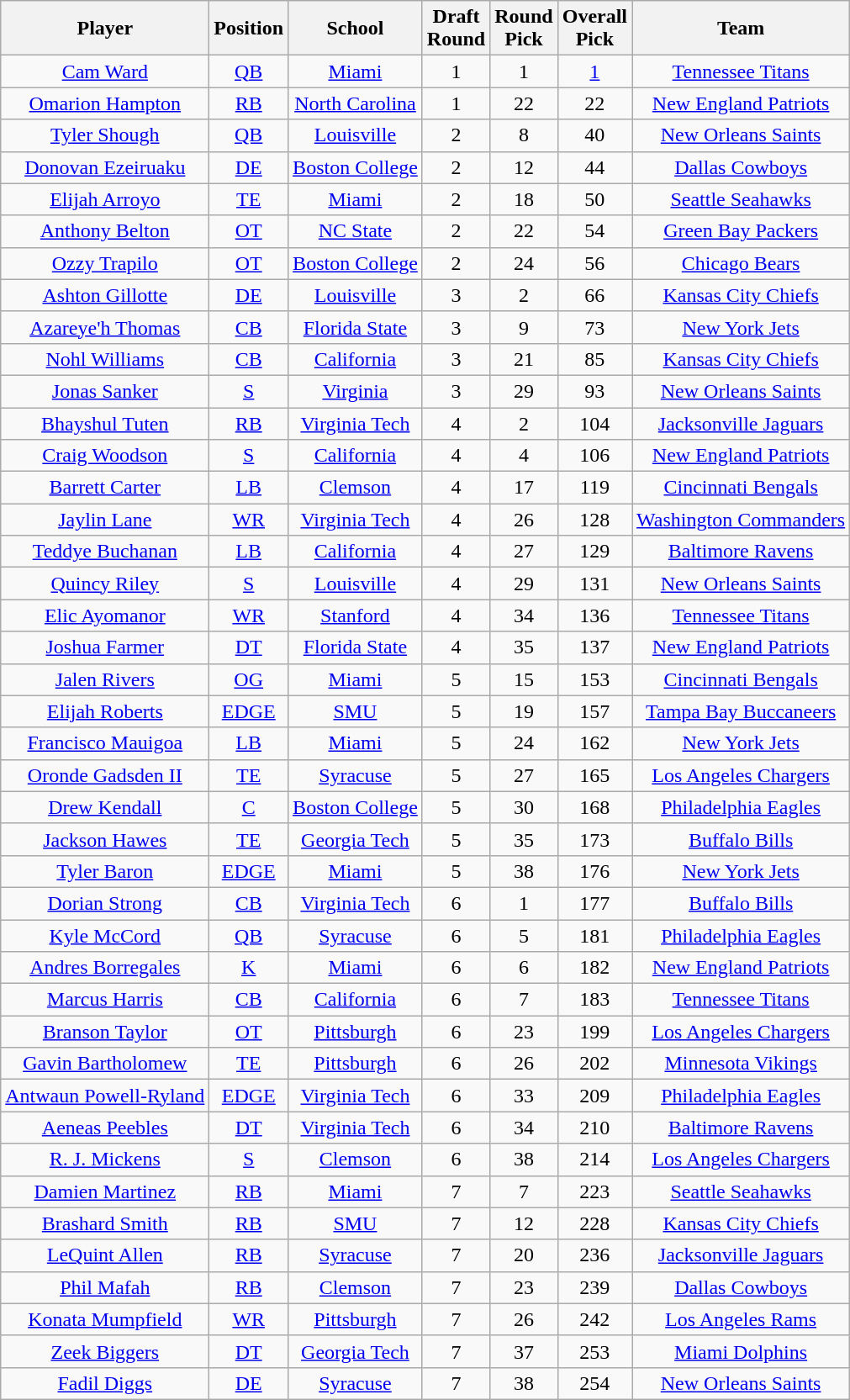<table class="wikitable sortable" border="1" style="text-align: center;">
<tr>
<th>Player</th>
<th>Position</th>
<th>School</th>
<th>Draft<br>Round</th>
<th>Round<br>Pick</th>
<th>Overall<br>Pick</th>
<th>Team</th>
</tr>
<tr>
<td><a href='#'>Cam Ward</a></td>
<td><a href='#'>QB</a></td>
<td><a href='#'>Miami</a></td>
<td>1</td>
<td>1</td>
<td><a href='#'>1</a></td>
<td><a href='#'>Tennessee Titans</a></td>
</tr>
<tr>
<td><a href='#'>Omarion Hampton</a></td>
<td><a href='#'>RB</a></td>
<td><a href='#'>North Carolina</a></td>
<td>1</td>
<td>22</td>
<td>22</td>
<td><a href='#'>New England Patriots</a></td>
</tr>
<tr>
<td><a href='#'>Tyler Shough</a></td>
<td><a href='#'>QB</a></td>
<td><a href='#'>Louisville</a></td>
<td>2</td>
<td>8</td>
<td>40</td>
<td><a href='#'>New Orleans Saints</a></td>
</tr>
<tr>
<td><a href='#'>Donovan Ezeiruaku</a></td>
<td><a href='#'>DE</a></td>
<td><a href='#'>Boston College</a></td>
<td>2</td>
<td>12</td>
<td>44</td>
<td><a href='#'>Dallas Cowboys</a></td>
</tr>
<tr>
<td><a href='#'>Elijah Arroyo</a></td>
<td><a href='#'>TE</a></td>
<td><a href='#'>Miami</a></td>
<td>2</td>
<td>18</td>
<td>50</td>
<td><a href='#'>Seattle Seahawks</a></td>
</tr>
<tr>
<td><a href='#'>Anthony Belton</a></td>
<td><a href='#'>OT</a></td>
<td><a href='#'>NC State</a></td>
<td>2</td>
<td>22</td>
<td>54</td>
<td><a href='#'>Green Bay Packers</a></td>
</tr>
<tr>
<td><a href='#'>Ozzy Trapilo</a></td>
<td><a href='#'>OT</a></td>
<td><a href='#'>Boston College</a></td>
<td>2</td>
<td>24</td>
<td>56</td>
<td><a href='#'>Chicago Bears</a></td>
</tr>
<tr>
<td><a href='#'>Ashton Gillotte</a></td>
<td><a href='#'>DE</a></td>
<td><a href='#'>Louisville</a></td>
<td>3</td>
<td>2</td>
<td>66</td>
<td><a href='#'>Kansas City Chiefs</a></td>
</tr>
<tr>
<td><a href='#'>Azareye'h Thomas</a></td>
<td><a href='#'>CB</a></td>
<td><a href='#'>Florida State</a></td>
<td>3</td>
<td>9</td>
<td>73</td>
<td><a href='#'>New York Jets</a></td>
</tr>
<tr>
<td><a href='#'>Nohl Williams</a></td>
<td><a href='#'>CB</a></td>
<td><a href='#'>California</a></td>
<td>3</td>
<td>21</td>
<td>85</td>
<td><a href='#'>Kansas City Chiefs</a></td>
</tr>
<tr>
<td><a href='#'>Jonas Sanker</a></td>
<td><a href='#'>S</a></td>
<td><a href='#'>Virginia</a></td>
<td>3</td>
<td>29</td>
<td>93</td>
<td><a href='#'>New Orleans Saints</a></td>
</tr>
<tr>
<td><a href='#'>Bhayshul Tuten</a></td>
<td><a href='#'>RB</a></td>
<td><a href='#'>Virginia Tech</a></td>
<td>4</td>
<td>2</td>
<td>104</td>
<td><a href='#'>Jacksonville Jaguars</a></td>
</tr>
<tr>
<td><a href='#'>Craig Woodson</a></td>
<td><a href='#'>S</a></td>
<td><a href='#'>California</a></td>
<td>4</td>
<td>4</td>
<td>106</td>
<td><a href='#'>New England Patriots</a></td>
</tr>
<tr>
<td><a href='#'>Barrett Carter</a></td>
<td><a href='#'>LB</a></td>
<td><a href='#'>Clemson</a></td>
<td>4</td>
<td>17</td>
<td>119</td>
<td><a href='#'>Cincinnati Bengals</a></td>
</tr>
<tr>
<td><a href='#'>Jaylin Lane</a></td>
<td><a href='#'>WR</a></td>
<td><a href='#'>Virginia Tech</a></td>
<td>4</td>
<td>26</td>
<td>128</td>
<td><a href='#'>Washington Commanders</a></td>
</tr>
<tr>
<td><a href='#'>Teddye Buchanan</a></td>
<td><a href='#'>LB</a></td>
<td><a href='#'>California</a></td>
<td>4</td>
<td>27</td>
<td>129</td>
<td><a href='#'>Baltimore Ravens</a></td>
</tr>
<tr>
<td><a href='#'>Quincy Riley</a></td>
<td><a href='#'>S</a></td>
<td><a href='#'>Louisville</a></td>
<td>4</td>
<td>29</td>
<td>131</td>
<td><a href='#'>New Orleans Saints</a></td>
</tr>
<tr>
<td><a href='#'>Elic Ayomanor</a></td>
<td><a href='#'>WR</a></td>
<td><a href='#'>Stanford</a></td>
<td>4</td>
<td>34</td>
<td>136</td>
<td><a href='#'>Tennessee Titans</a></td>
</tr>
<tr>
<td><a href='#'>Joshua Farmer</a></td>
<td><a href='#'>DT</a></td>
<td><a href='#'>Florida State</a></td>
<td>4</td>
<td>35</td>
<td>137</td>
<td><a href='#'>New England Patriots</a></td>
</tr>
<tr>
<td><a href='#'>Jalen Rivers</a></td>
<td><a href='#'>OG</a></td>
<td><a href='#'>Miami</a></td>
<td>5</td>
<td>15</td>
<td>153</td>
<td><a href='#'>Cincinnati Bengals</a></td>
</tr>
<tr>
<td><a href='#'>Elijah Roberts</a></td>
<td><a href='#'>EDGE</a></td>
<td><a href='#'>SMU</a></td>
<td>5</td>
<td>19</td>
<td>157</td>
<td><a href='#'>Tampa Bay Buccaneers</a></td>
</tr>
<tr>
<td><a href='#'>Francisco Mauigoa</a></td>
<td><a href='#'>LB</a></td>
<td><a href='#'>Miami</a></td>
<td>5</td>
<td>24</td>
<td>162</td>
<td><a href='#'>New York Jets</a></td>
</tr>
<tr>
<td><a href='#'>Oronde Gadsden II</a></td>
<td><a href='#'>TE</a></td>
<td><a href='#'>Syracuse</a></td>
<td>5</td>
<td>27</td>
<td>165</td>
<td><a href='#'>Los Angeles Chargers</a></td>
</tr>
<tr>
<td><a href='#'>Drew Kendall</a></td>
<td><a href='#'>C</a></td>
<td><a href='#'>Boston College</a></td>
<td>5</td>
<td>30</td>
<td>168</td>
<td><a href='#'>Philadelphia Eagles</a></td>
</tr>
<tr>
<td><a href='#'>Jackson Hawes</a></td>
<td><a href='#'>TE</a></td>
<td><a href='#'>Georgia Tech</a></td>
<td>5</td>
<td>35</td>
<td>173</td>
<td><a href='#'>Buffalo Bills</a></td>
</tr>
<tr>
<td><a href='#'>Tyler Baron</a></td>
<td><a href='#'>EDGE</a></td>
<td><a href='#'>Miami</a></td>
<td>5</td>
<td>38</td>
<td>176</td>
<td><a href='#'>New York Jets</a></td>
</tr>
<tr>
<td><a href='#'>Dorian Strong</a></td>
<td><a href='#'>CB</a></td>
<td><a href='#'>Virginia Tech</a></td>
<td>6</td>
<td>1</td>
<td>177</td>
<td><a href='#'>Buffalo Bills</a></td>
</tr>
<tr>
<td><a href='#'>Kyle McCord</a></td>
<td><a href='#'>QB</a></td>
<td><a href='#'>Syracuse</a></td>
<td>6</td>
<td>5</td>
<td>181</td>
<td><a href='#'>Philadelphia Eagles</a></td>
</tr>
<tr>
<td><a href='#'>Andres Borregales</a></td>
<td><a href='#'>K</a></td>
<td><a href='#'>Miami</a></td>
<td>6</td>
<td>6</td>
<td>182</td>
<td><a href='#'>New England Patriots</a></td>
</tr>
<tr>
<td><a href='#'>Marcus Harris</a></td>
<td><a href='#'>CB</a></td>
<td><a href='#'>California</a></td>
<td>6</td>
<td>7</td>
<td>183</td>
<td><a href='#'>Tennessee Titans</a></td>
</tr>
<tr>
<td><a href='#'>Branson Taylor</a></td>
<td><a href='#'>OT</a></td>
<td><a href='#'>Pittsburgh</a></td>
<td>6</td>
<td>23</td>
<td>199</td>
<td><a href='#'>Los Angeles Chargers</a></td>
</tr>
<tr>
<td><a href='#'>Gavin Bartholomew</a></td>
<td><a href='#'>TE</a></td>
<td><a href='#'>Pittsburgh</a></td>
<td>6</td>
<td>26</td>
<td>202</td>
<td><a href='#'>Minnesota Vikings</a></td>
</tr>
<tr>
<td><a href='#'>Antwaun Powell-Ryland</a></td>
<td><a href='#'>EDGE</a></td>
<td><a href='#'>Virginia Tech</a></td>
<td>6</td>
<td>33</td>
<td>209</td>
<td><a href='#'>Philadelphia Eagles</a></td>
</tr>
<tr>
<td><a href='#'>Aeneas Peebles</a></td>
<td><a href='#'>DT</a></td>
<td><a href='#'>Virginia Tech</a></td>
<td>6</td>
<td>34</td>
<td>210</td>
<td><a href='#'>Baltimore Ravens</a></td>
</tr>
<tr>
<td><a href='#'>R. J. Mickens</a></td>
<td><a href='#'>S</a></td>
<td><a href='#'>Clemson</a></td>
<td>6</td>
<td>38</td>
<td>214</td>
<td><a href='#'>Los Angeles Chargers</a></td>
</tr>
<tr>
<td><a href='#'>Damien Martinez</a></td>
<td><a href='#'>RB</a></td>
<td><a href='#'>Miami</a></td>
<td>7</td>
<td>7</td>
<td>223</td>
<td><a href='#'>Seattle Seahawks</a></td>
</tr>
<tr>
<td><a href='#'>Brashard Smith</a></td>
<td><a href='#'>RB</a></td>
<td><a href='#'>SMU</a></td>
<td>7</td>
<td>12</td>
<td>228</td>
<td><a href='#'>Kansas City Chiefs</a></td>
</tr>
<tr>
<td><a href='#'>LeQuint Allen</a></td>
<td><a href='#'>RB</a></td>
<td><a href='#'>Syracuse</a></td>
<td>7</td>
<td>20</td>
<td>236</td>
<td><a href='#'>Jacksonville Jaguars</a></td>
</tr>
<tr>
<td><a href='#'>Phil Mafah</a></td>
<td><a href='#'>RB</a></td>
<td><a href='#'>Clemson</a></td>
<td>7</td>
<td>23</td>
<td>239</td>
<td><a href='#'>Dallas Cowboys</a></td>
</tr>
<tr>
<td><a href='#'>Konata Mumpfield</a></td>
<td><a href='#'>WR</a></td>
<td><a href='#'>Pittsburgh</a></td>
<td>7</td>
<td>26</td>
<td>242</td>
<td><a href='#'>Los Angeles Rams</a></td>
</tr>
<tr>
<td><a href='#'>Zeek Biggers</a></td>
<td><a href='#'>DT</a></td>
<td><a href='#'>Georgia Tech</a></td>
<td>7</td>
<td>37</td>
<td>253</td>
<td><a href='#'>Miami Dolphins</a></td>
</tr>
<tr>
<td><a href='#'>Fadil Diggs</a></td>
<td><a href='#'>DE</a></td>
<td><a href='#'>Syracuse</a></td>
<td>7</td>
<td>38</td>
<td>254</td>
<td><a href='#'>New Orleans Saints</a></td>
</tr>
</table>
